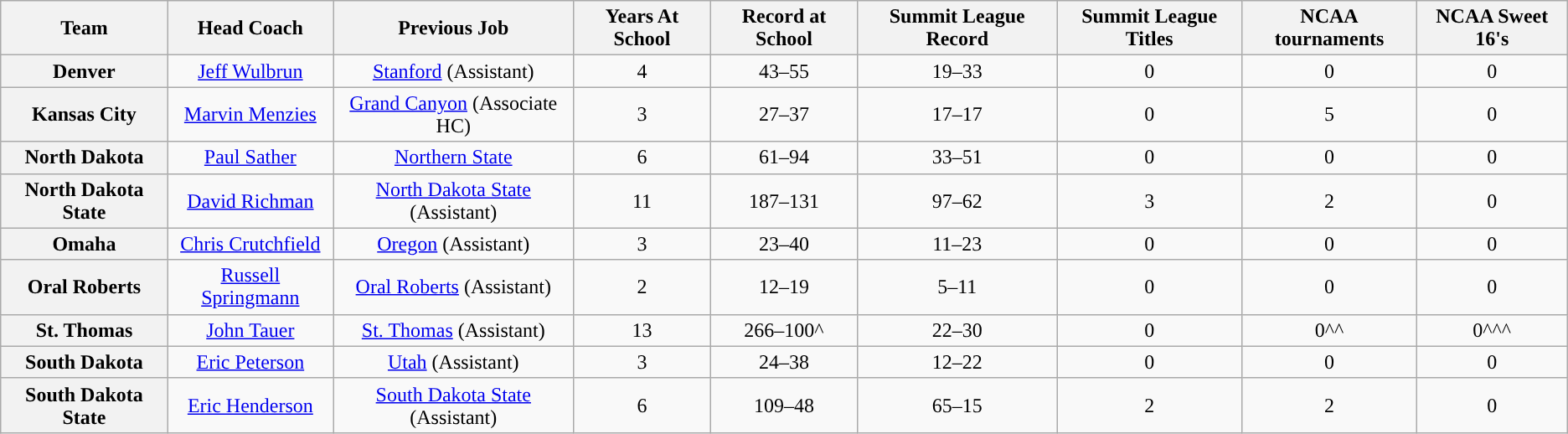<table class="wikitable sortable" style="text-align:center">
<tr>
<th>Team</th>
<th>Head Coach</th>
<th>Previous Job</th>
<th>Years At School</th>
<th>Record at School</th>
<th>Summit League Record</th>
<th>Summit League Titles</th>
<th>NCAA tournaments</th>
<th>NCAA Sweet 16's</th>
</tr>
<tr>
<th>Denver</th>
<td><a href='#'>Jeff Wulbrun</a></td>
<td><a href='#'>Stanford</a> (Assistant)</td>
<td>4</td>
<td>43–55</td>
<td>19–33</td>
<td>0</td>
<td>0</td>
<td>0</td>
</tr>
<tr>
<th>Kansas City</th>
<td><a href='#'>Marvin Menzies</a></td>
<td><a href='#'>Grand Canyon</a> (Associate HC)</td>
<td>3</td>
<td>27–37</td>
<td>17–17</td>
<td>0</td>
<td>5</td>
<td>0</td>
</tr>
<tr>
<th>North Dakota</th>
<td><a href='#'>Paul Sather</a></td>
<td><a href='#'>Northern State</a></td>
<td>6</td>
<td>61–94</td>
<td>33–51</td>
<td>0</td>
<td>0</td>
<td>0</td>
</tr>
<tr>
<th>North Dakota State</th>
<td><a href='#'>David Richman</a></td>
<td><a href='#'>North Dakota State</a> (Assistant)</td>
<td>11</td>
<td>187–131</td>
<td>97–62</td>
<td>3</td>
<td>2</td>
<td>0</td>
</tr>
<tr>
<th>Omaha</th>
<td><a href='#'>Chris Crutchfield</a></td>
<td><a href='#'>Oregon</a> (Assistant)</td>
<td>3</td>
<td>23–40</td>
<td>11–23</td>
<td>0</td>
<td>0</td>
<td>0</td>
</tr>
<tr>
<th>Oral Roberts</th>
<td><a href='#'>Russell Springmann</a></td>
<td><a href='#'>Oral Roberts</a> (Assistant)</td>
<td>2</td>
<td>12–19</td>
<td>5–11</td>
<td>0</td>
<td>0</td>
<td>0</td>
</tr>
<tr>
<th>St. Thomas</th>
<td><a href='#'>John Tauer</a></td>
<td><a href='#'>St. Thomas</a> (Assistant)</td>
<td>13</td>
<td>266–100^</td>
<td>22–30</td>
<td>0</td>
<td>0^^</td>
<td>0^^^</td>
</tr>
<tr>
<th>South Dakota</th>
<td><a href='#'>Eric Peterson</a></td>
<td><a href='#'>Utah</a> (Assistant)</td>
<td>3</td>
<td>24–38</td>
<td>12–22</td>
<td>0</td>
<td>0</td>
<td>0</td>
</tr>
<tr>
<th>South Dakota State</th>
<td><a href='#'>Eric Henderson</a></td>
<td><a href='#'>South Dakota State</a> (Assistant)</td>
<td>6</td>
<td>109–48</td>
<td>65–15</td>
<td>2</td>
<td>2</td>
<td>0</td>
</tr>
</table>
